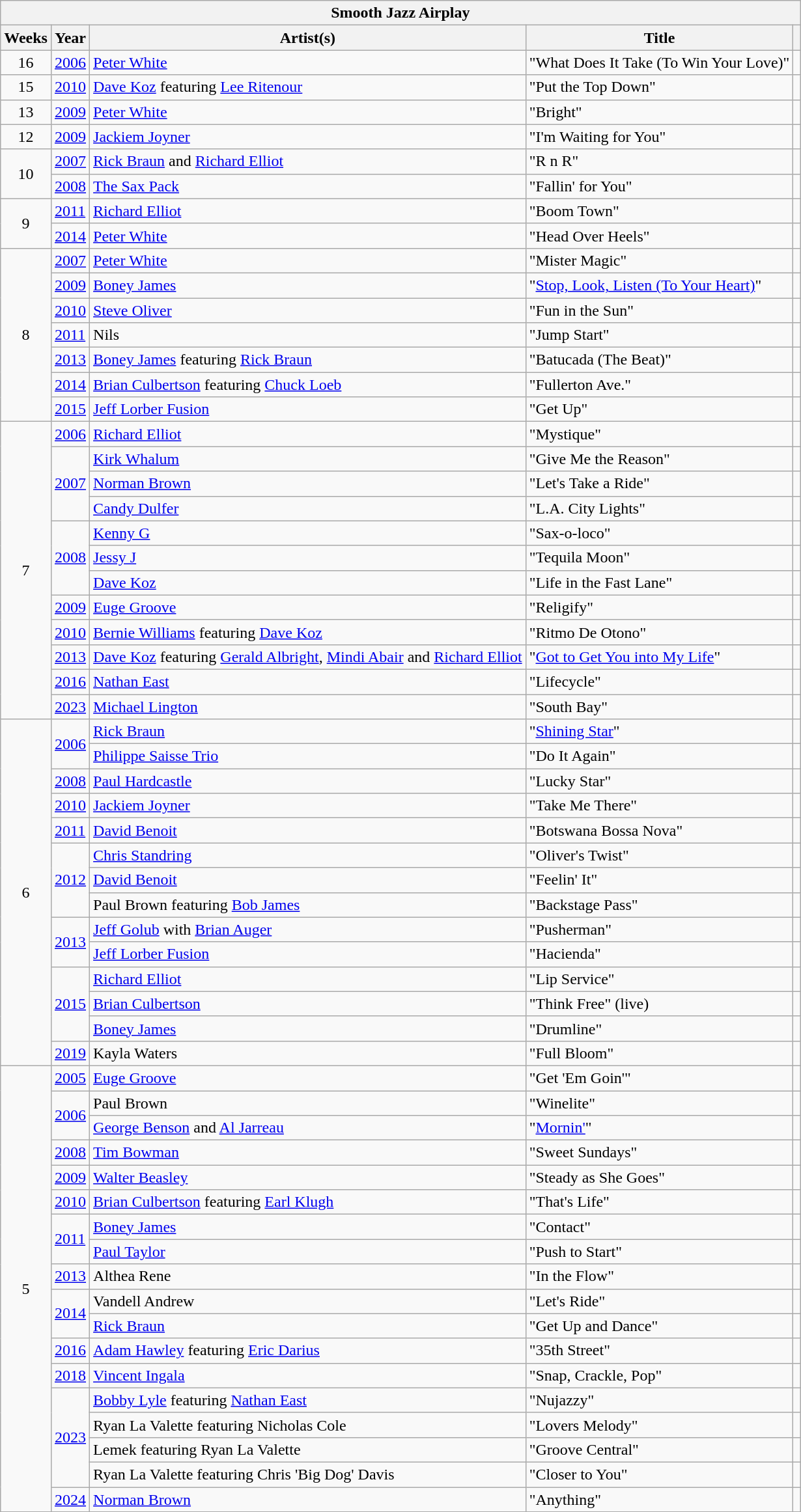<table class="wikitable">
<tr>
<th colspan="5">Smooth Jazz Airplay</th>
</tr>
<tr>
<th>Weeks</th>
<th>Year</th>
<th>Artist(s)</th>
<th>Title</th>
<th></th>
</tr>
<tr>
<td rowspan="1" style="text-align:center;">16</td>
<td rowspan="1"><a href='#'>2006</a></td>
<td><a href='#'>Peter White</a></td>
<td>"What Does It Take (To Win Your Love)"</td>
<td align="center"></td>
</tr>
<tr>
<td rowspan="1" style="text-align:center;">15</td>
<td rowspan="1"><a href='#'>2010</a></td>
<td><a href='#'>Dave Koz</a> featuring <a href='#'>Lee Ritenour</a></td>
<td>"Put the Top Down"</td>
<td align="center"></td>
</tr>
<tr>
<td rowspan="1" style="text-align:center;">13</td>
<td rowspan="1"><a href='#'>2009</a></td>
<td><a href='#'>Peter White</a></td>
<td>"Bright"</td>
<td align="center"></td>
</tr>
<tr>
<td rowspan="1" style="text-align:center;">12</td>
<td rowspan="1"><a href='#'>2009</a></td>
<td><a href='#'>Jackiem Joyner</a></td>
<td>"I'm Waiting for You"</td>
<td align="center"></td>
</tr>
<tr>
<td rowspan="2" style="text-align:center;">10</td>
<td rowspan="1"><a href='#'>2007</a></td>
<td><a href='#'>Rick Braun</a> and <a href='#'>Richard Elliot</a></td>
<td>"R n R"</td>
<td align="center"></td>
</tr>
<tr>
<td rowspan="1"><a href='#'>2008</a></td>
<td><a href='#'>The Sax Pack</a></td>
<td>"Fallin' for You"</td>
<td align="center"></td>
</tr>
<tr>
<td rowspan="2" style="text-align:center;">9</td>
<td rowspan="1"><a href='#'>2011</a></td>
<td><a href='#'>Richard Elliot</a></td>
<td>"Boom Town"</td>
<td align="center"></td>
</tr>
<tr>
<td rowspan="1"><a href='#'>2014</a></td>
<td><a href='#'>Peter White</a></td>
<td>"Head Over Heels"</td>
<td align="center"></td>
</tr>
<tr>
<td rowspan="7" style="text-align:center;">8</td>
<td rowspan="1"><a href='#'>2007</a></td>
<td><a href='#'>Peter White</a></td>
<td>"Mister Magic"</td>
<td align="center"></td>
</tr>
<tr>
<td rowspan="1"><a href='#'>2009</a></td>
<td><a href='#'>Boney James</a></td>
<td>"<a href='#'>Stop, Look, Listen (To Your Heart)</a>"</td>
<td align="center"></td>
</tr>
<tr>
<td rowspan="1"><a href='#'>2010</a></td>
<td><a href='#'>Steve Oliver</a></td>
<td>"Fun in the Sun"</td>
<td align="center"></td>
</tr>
<tr>
<td rowspan="1"><a href='#'>2011</a></td>
<td>Nils</td>
<td>"Jump Start"</td>
<td align="center"></td>
</tr>
<tr>
<td rowspan="1"><a href='#'>2013</a></td>
<td><a href='#'>Boney James</a> featuring <a href='#'>Rick Braun</a></td>
<td>"Batucada (The Beat)"</td>
<td align="center"></td>
</tr>
<tr>
<td rowspan="1"><a href='#'>2014</a></td>
<td><a href='#'>Brian Culbertson</a> featuring <a href='#'>Chuck Loeb</a></td>
<td>"Fullerton Ave."</td>
<td align="center"></td>
</tr>
<tr>
<td rowspan="1"><a href='#'>2015</a></td>
<td><a href='#'>Jeff Lorber Fusion</a></td>
<td>"Get Up"</td>
<td align="center"></td>
</tr>
<tr>
<td rowspan="12" style="text-align:center;">7</td>
<td rowspan="1"><a href='#'>2006</a></td>
<td><a href='#'>Richard Elliot</a></td>
<td>"Mystique"</td>
<td align="center"></td>
</tr>
<tr>
<td rowspan="3"><a href='#'>2007</a></td>
<td><a href='#'>Kirk Whalum</a></td>
<td>"Give Me the Reason"</td>
<td align="center"></td>
</tr>
<tr>
<td><a href='#'>Norman Brown</a></td>
<td>"Let's Take a Ride"</td>
<td align="center"></td>
</tr>
<tr>
<td><a href='#'>Candy Dulfer</a></td>
<td>"L.A. City Lights"</td>
<td align="center"></td>
</tr>
<tr>
<td rowspan="3"><a href='#'>2008</a></td>
<td><a href='#'>Kenny G</a></td>
<td>"Sax-o-loco"</td>
<td align="center"></td>
</tr>
<tr>
<td><a href='#'>Jessy J</a></td>
<td>"Tequila Moon"</td>
<td align="center"></td>
</tr>
<tr>
<td><a href='#'>Dave Koz</a></td>
<td>"Life in the Fast Lane"</td>
<td align="center"></td>
</tr>
<tr>
<td rowspan="1"><a href='#'>2009</a></td>
<td><a href='#'>Euge Groove</a></td>
<td>"Religify"</td>
<td align="center"></td>
</tr>
<tr>
<td rowspan="1"><a href='#'>2010</a></td>
<td><a href='#'>Bernie Williams</a> featuring <a href='#'>Dave Koz</a></td>
<td>"Ritmo De Otono"</td>
<td align="center"></td>
</tr>
<tr>
<td rowspan="1"><a href='#'>2013</a></td>
<td><a href='#'>Dave Koz</a> featuring <a href='#'>Gerald Albright</a>, <a href='#'>Mindi Abair</a> and <a href='#'>Richard Elliot</a></td>
<td>"<a href='#'>Got to Get You into My Life</a>"</td>
<td align="center"></td>
</tr>
<tr>
<td rowspan="1"><a href='#'>2016</a></td>
<td><a href='#'>Nathan East</a></td>
<td>"Lifecycle"</td>
<td align="center"></td>
</tr>
<tr>
<td rowspan="1"><a href='#'>2023</a></td>
<td><a href='#'>Michael Lington</a></td>
<td>"South Bay"</td>
<td align="center"></td>
</tr>
<tr>
<td rowspan="14" style="text-align:center;">6</td>
<td rowspan="2"><a href='#'>2006</a></td>
<td><a href='#'>Rick Braun</a></td>
<td>"<a href='#'>Shining Star</a>"</td>
<td align="center"></td>
</tr>
<tr>
<td><a href='#'>Philippe Saisse Trio</a></td>
<td>"Do It Again"</td>
<td align="center"></td>
</tr>
<tr>
<td rowspan="1"><a href='#'>2008</a></td>
<td><a href='#'>Paul Hardcastle</a></td>
<td>"Lucky Star"</td>
<td align="center"></td>
</tr>
<tr>
<td rowspan="1"><a href='#'>2010</a></td>
<td><a href='#'>Jackiem Joyner</a></td>
<td>"Take Me There"</td>
<td align="center"></td>
</tr>
<tr>
<td rowspan="1"><a href='#'>2011</a></td>
<td><a href='#'>David Benoit</a></td>
<td>"Botswana Bossa Nova"</td>
<td align="center"></td>
</tr>
<tr>
<td rowspan="3"><a href='#'>2012</a></td>
<td><a href='#'>Chris Standring</a></td>
<td>"Oliver's Twist"</td>
<td align="center"></td>
</tr>
<tr>
<td><a href='#'>David Benoit</a></td>
<td>"Feelin' It"</td>
<td align="center"></td>
</tr>
<tr>
<td>Paul Brown featuring <a href='#'>Bob James</a></td>
<td>"Backstage Pass"</td>
<td align="center"></td>
</tr>
<tr>
<td rowspan="2"><a href='#'>2013</a></td>
<td><a href='#'>Jeff Golub</a> with <a href='#'>Brian Auger</a></td>
<td>"Pusherman"</td>
<td align="center"></td>
</tr>
<tr>
<td><a href='#'>Jeff Lorber Fusion</a></td>
<td>"Hacienda"</td>
<td align="center"></td>
</tr>
<tr>
<td rowspan="3"><a href='#'>2015</a></td>
<td><a href='#'>Richard Elliot</a></td>
<td>"Lip Service"</td>
<td align="center"></td>
</tr>
<tr>
<td><a href='#'>Brian Culbertson</a></td>
<td>"Think Free" (live)</td>
<td align="center"></td>
</tr>
<tr>
<td><a href='#'>Boney James</a></td>
<td>"Drumline"</td>
<td align="center"></td>
</tr>
<tr>
<td rowspan="1"><a href='#'>2019</a></td>
<td>Kayla Waters</td>
<td>"Full Bloom"</td>
<td align="center"></td>
</tr>
<tr>
<td rowspan="18" style="text-align:center;">5</td>
<td rowspan="1"><a href='#'>2005</a></td>
<td><a href='#'>Euge Groove</a></td>
<td>"Get 'Em Goin'"</td>
<td align="center"></td>
</tr>
<tr>
<td rowspan="2"><a href='#'>2006</a></td>
<td>Paul Brown</td>
<td>"Winelite"</td>
<td align="center"></td>
</tr>
<tr>
<td><a href='#'>George Benson</a> and <a href='#'>Al Jarreau</a></td>
<td>"<a href='#'>Mornin'</a>"</td>
<td align="center"></td>
</tr>
<tr>
<td rowspan="1"><a href='#'>2008</a></td>
<td><a href='#'>Tim Bowman</a></td>
<td>"Sweet Sundays"</td>
<td align="center"></td>
</tr>
<tr>
<td rowspan="1"><a href='#'>2009</a></td>
<td><a href='#'>Walter Beasley</a></td>
<td>"Steady as She Goes"</td>
<td align="center"></td>
</tr>
<tr>
<td rowspan="1"><a href='#'>2010</a></td>
<td><a href='#'>Brian Culbertson</a> featuring <a href='#'>Earl Klugh</a></td>
<td>"That's Life"</td>
<td align="center"></td>
</tr>
<tr>
<td rowspan="2"><a href='#'>2011</a></td>
<td><a href='#'>Boney James</a></td>
<td>"Contact"</td>
<td align="center"></td>
</tr>
<tr>
<td><a href='#'>Paul Taylor</a></td>
<td>"Push to Start"</td>
<td align="center"></td>
</tr>
<tr>
<td rowspan="1"><a href='#'>2013</a></td>
<td>Althea Rene</td>
<td>"In the Flow"</td>
<td align="center"></td>
</tr>
<tr>
<td rowspan="2"><a href='#'>2014</a></td>
<td>Vandell Andrew</td>
<td>"Let's Ride"</td>
<td align="center"></td>
</tr>
<tr>
<td><a href='#'>Rick Braun</a></td>
<td>"Get Up and Dance"</td>
<td align="center"></td>
</tr>
<tr>
<td rowspan="1"><a href='#'>2016</a></td>
<td><a href='#'>Adam Hawley</a> featuring <a href='#'>Eric Darius</a></td>
<td>"35th Street"</td>
<td align="center"></td>
</tr>
<tr>
<td rowspan="1"><a href='#'>2018</a></td>
<td><a href='#'>Vincent Ingala</a></td>
<td>"Snap, Crackle, Pop"</td>
<td align="center"></td>
</tr>
<tr>
<td rowspan="4"><a href='#'>2023</a></td>
<td><a href='#'>Bobby Lyle</a> featuring <a href='#'>Nathan East</a></td>
<td>"Nujazzy"</td>
<td align="center"></td>
</tr>
<tr>
<td>Ryan La Valette featuring Nicholas Cole</td>
<td>"Lovers Melody"</td>
<td align="center"></td>
</tr>
<tr>
<td>Lemek featuring Ryan La Valette</td>
<td>"Groove Central"</td>
<td align="center"></td>
</tr>
<tr>
<td>Ryan La Valette featuring Chris 'Big Dog' Davis</td>
<td>"Closer to You"</td>
<td align="center"></td>
</tr>
<tr>
<td rowspan="1"><a href='#'>2024</a></td>
<td><a href='#'>Norman Brown</a></td>
<td>"Anything"</td>
<td align="center"></td>
</tr>
<tr>
</tr>
</table>
